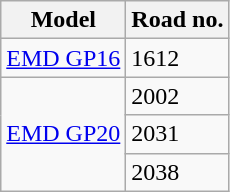<table class="wikitable">
<tr>
<th>Model</th>
<th>Road no.</th>
</tr>
<tr>
<td><a href='#'>EMD GP16</a></td>
<td>1612</td>
</tr>
<tr>
<td rowspan="3"><a href='#'>EMD GP20</a></td>
<td>2002</td>
</tr>
<tr>
<td>2031</td>
</tr>
<tr>
<td>2038</td>
</tr>
</table>
